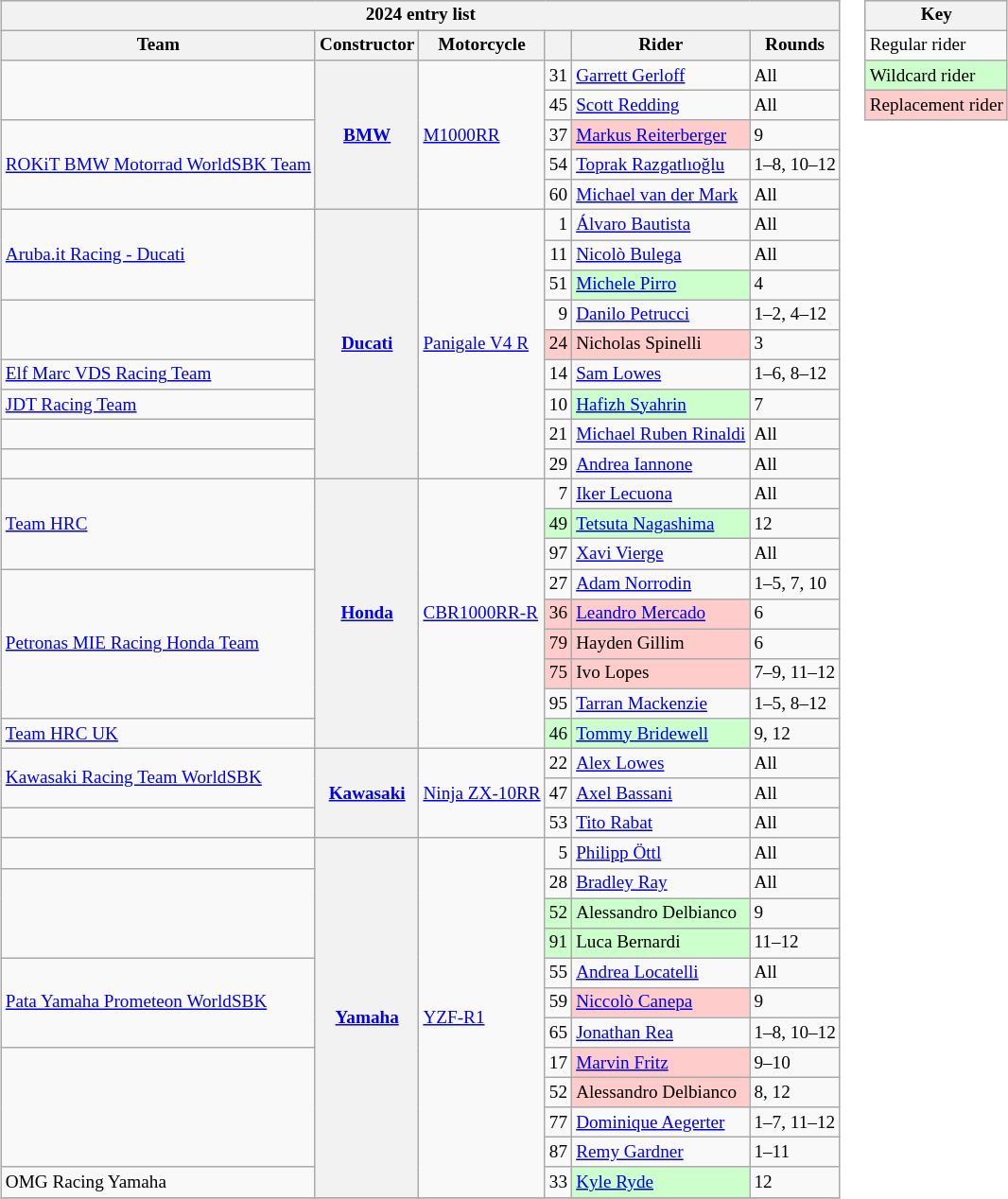<table>
<tr>
<td><br><table class="wikitable sortable" style="font-size: 80%">
<tr>
<th colspan=6>2024 entry list</th>
</tr>
<tr>
<th>Team</th>
<th>Constructor</th>
<th>Motorcycle</th>
<th></th>
<th>Rider</th>
<th class=unsortable>Rounds</th>
</tr>
<tr>
<td rowspan=2> </td>
<th rowspan=5><a href='#'>BMW</a></th>
<td rowspan=5><a href='#'>M1000RR</a></td>
<td style="text-align:right">31</td>
<td data-sort-value="GER"> <a href='#'>Garrett Gerloff</a></td>
<td>All</td>
</tr>
<tr>
<td style="text-align:right">45</td>
<td data-sort-value="RED"> <a href='#'>Scott Redding</a></td>
<td>All</td>
</tr>
<tr>
<td rowspan=3> <a href='#'>ROKiT BMW Motorrad WorldSBK Team</a></td>
<td style="text-align:right">37</td>
<td style="background:#ffcccc;" data-sort-value="REI"> <a href='#'>Markus Reiterberger</a></td>
<td>9</td>
</tr>
<tr>
<td style="text-align:right">54</td>
<td data-sort-value="RAZ"> <a href='#'>Toprak Razgatlıoğlu</a></td>
<td>1–8, 10–12</td>
</tr>
<tr>
<td style="text-align:right">60</td>
<td data-sort-value="MAR" style="white-space:nowrap"> <a href='#'>Michael van der Mark</a></td>
<td>All</td>
</tr>
<tr>
<td rowspan=3> <a href='#'>Aruba.it Racing - Ducati</a></td>
<th rowspan="9"><a href='#'>Ducati</a></th>
<td rowspan="9"><a href='#'>Panigale V4 R</a></td>
<td style="text-align:right">1</td>
<td data-sort-value="BAU"> <a href='#'>Álvaro Bautista</a></td>
<td>All</td>
</tr>
<tr>
<td style="text-align:right">11</td>
<td data-sort-value="BUL"> <a href='#'>Nicolò Bulega</a></td>
<td>All</td>
</tr>
<tr>
<td style="text-align:right">51</td>
<td style="background:#ccffcc;" data-sort-value="PIR"> <a href='#'>Michele Pirro</a></td>
<td>4</td>
</tr>
<tr>
<td rowspan=2> </td>
<td style="text-align:right">9</td>
<td data-sort-value="PET"> <a href='#'>Danilo Petrucci</a></td>
<td>1–2, 4–12</td>
</tr>
<tr>
<td style="background:#ffcccc;" style="text-align:right">24</td>
<td style="background:#ffcccc;" data-sort-value="SPI"> Nicholas Spinelli</td>
<td>3</td>
</tr>
<tr>
<td> <a href='#'>Elf Marc VDS Racing Team</a></td>
<td style="text-align:right">14</td>
<td data-sort-value="SLOW"> <a href='#'>Sam Lowes</a></td>
<td>1–6, 8–12</td>
</tr>
<tr>
<td> <a href='#'>JDT Racing Team</a></td>
<td style="text-align:right">10</td>
<td style="background:#ccffcc;" data-sort-value="SYA"> <a href='#'>Hafizh Syahrin</a></td>
<td>7</td>
</tr>
<tr>
<td> </td>
<td style="text-align:right">21</td>
<td data-sort-value=""> <a href='#'>Michael Ruben Rinaldi</a></td>
<td>All</td>
</tr>
<tr>
<td> </td>
<td style="text-align:right">29</td>
<td data-sort-value=""> <a href='#'>Andrea Iannone</a></td>
<td>All</td>
</tr>
<tr>
<td rowspan=3> <a href='#'>Team HRC</a></td>
<th rowspan=9><a href='#'>Honda</a></th>
<td rowspan=9 style="white-space:nowrap"><a href='#'>CBR1000RR-R</a></td>
<td style="text-align:right">7</td>
<td data-sort-value="LEC"> <a href='#'>Iker Lecuona</a></td>
<td>All</td>
</tr>
<tr>
<td style="background:#ccffcc;"style="text-align:right">49</td>
<td style="background:#ccffcc;"data-sort-value="NAG"> <a href='#'>Tetsuta Nagashima</a></td>
<td>12</td>
</tr>
<tr>
<td style="text-align:right">97</td>
<td data-sort-value="VIE"> <a href='#'>Xavi Vierge</a></td>
<td>All</td>
</tr>
<tr>
<td rowspan=5> <a href='#'>Petronas MIE Racing Honda Team</a></td>
<td style="text-align:right">27</td>
<td data-sort-value="NOR"> <a href='#'>Adam Norrodin</a></td>
<td>1–5, 7, 10</td>
</tr>
<tr>
<td style="background:#ffcccc;"style="text-align:right">36</td>
<td style="background:#ffcccc;"data-sort-value="MER"> <a href='#'>Leandro Mercado</a></td>
<td>6</td>
</tr>
<tr>
<td style="background:#ffcccc;"style="text-align:right">79</td>
<td style="background:#ffcccc;"data-sort-value="GIL"> Hayden Gillim</td>
<td>6</td>
</tr>
<tr>
<td style="background:#ffcccc;"style="text-align:right">75</td>
<td style="background:#ffcccc;"data-sort-value="LOP"> Ivo Lopes</td>
<td>7–9, 11–12</td>
</tr>
<tr>
<td style="text-align:right">95</td>
<td data-sort-value="MAC"> <a href='#'>Tarran Mackenzie</a></td>
<td>1–5, 8–12</td>
</tr>
<tr>
<td> <a href='#'>Team HRC UK</a></td>
<td style="background:#ccffcc;"style="text-align:right">46</td>
<td style="background:#ccffcc;" data-sort-value="BRI"> <a href='#'>Tommy Bridewell</a></td>
<td>9, 12</td>
</tr>
<tr>
<td rowspan=2> <a href='#'>Kawasaki Racing Team WorldSBK</a></td>
<th rowspan=3><a href='#'>Kawasaki</a></th>
<td rowspan=3><a href='#'>Ninja ZX-10RR</a></td>
<td style="text-align:right">22</td>
<td data-sort-value="ALOW"> <a href='#'>Alex Lowes</a></td>
<td>All</td>
</tr>
<tr>
<td style="text-align:right">47</td>
<td data-sort-value="BAS"> <a href='#'>Axel Bassani</a></td>
<td>All</td>
</tr>
<tr>
<td> </td>
<td style="text-align:right">53</td>
<td data-sort-value="RAB"> <a href='#'>Tito Rabat</a></td>
<td>All</td>
</tr>
<tr>
<td> </td>
<th rowspan="12"><a href='#'>Yamaha</a></th>
<td rowspan="12"><a href='#'>YZF-R1</a></td>
<td style="text-align:right">5</td>
<td data-sort-value="OTT"> <a href='#'>Philipp Öttl</a></td>
<td>All</td>
</tr>
<tr>
<td rowspan=3> </td>
<td style="text-align:right">28</td>
<td data-sort-value=""> <a href='#'>Bradley Ray</a></td>
<td>All</td>
</tr>
<tr>
<td style="background:#ccffcc;"style="text-align:right">52</td>
<td style="background:#ccffcc;"data-sort-value="DEL"> Alessandro Delbianco</td>
<td>9</td>
</tr>
<tr>
<td style="background:#ccffcc;"style="text-align:right">91</td>
<td style="background:#ccffcc;"data-sort-value="BER"> Luca Bernardi</td>
<td>11–12</td>
</tr>
<tr>
<td rowspan=3> <a href='#'>Pata Yamaha Prometeon WorldSBK</a></td>
<td style="text-align:right">55</td>
<td data-sort-value="LOC"> <a href='#'>Andrea Locatelli</a></td>
<td>All</td>
</tr>
<tr>
<td style="text-align:right">59</td>
<td style="background:#ffcccc;" data-sort-value="CAN"> <a href='#'>Niccolò Canepa</a></td>
<td>9</td>
</tr>
<tr>
<td style="text-align:right">65</td>
<td data-sort-value="REA"> <a href='#'>Jonathan Rea</a></td>
<td>1–8, 10–12</td>
</tr>
<tr>
<td rowspan="4"> </td>
<td style="text-align:right">17</td>
<td style="background:#ffcccc;"data-sort-value="FRI"> <a href='#'>Marvin Fritz</a></td>
<td>9–10</td>
</tr>
<tr>
<td style="text-align:right">52</td>
<td style="background:#ffcccc;"data-sort-value="DEL"> Alessandro Delbianco</td>
<td>8, 12</td>
</tr>
<tr>
<td style="text-align:right">77</td>
<td data-sort-value="AEG"> <a href='#'>Dominique Aegerter</a></td>
<td>1–7, 11–12</td>
</tr>
<tr>
<td style="text-align:right">87</td>
<td data-sort-value="GAR"> <a href='#'>Remy Gardner</a></td>
<td>1–11</td>
</tr>
<tr>
<td> OMG Racing Yamaha</td>
<td style="text-align:right">33</td>
<td style="background:#ccffcc;" data-sort-value="PIR"> <a href='#'>Kyle Ryde</a></td>
<td>12</td>
</tr>
<tr>
</tr>
</table>
</td>
<td valign="top"><br><table class="wikitable" style="font-size: 80%;">
<tr>
<th colspan=2>Key</th>
</tr>
<tr>
<td>Regular rider</td>
</tr>
<tr style="background:#ccffcc;">
<td>Wildcard rider</td>
</tr>
<tr style="background:#ffcccc;">
<td>Replacement rider</td>
</tr>
</table>
</td>
</tr>
</table>
